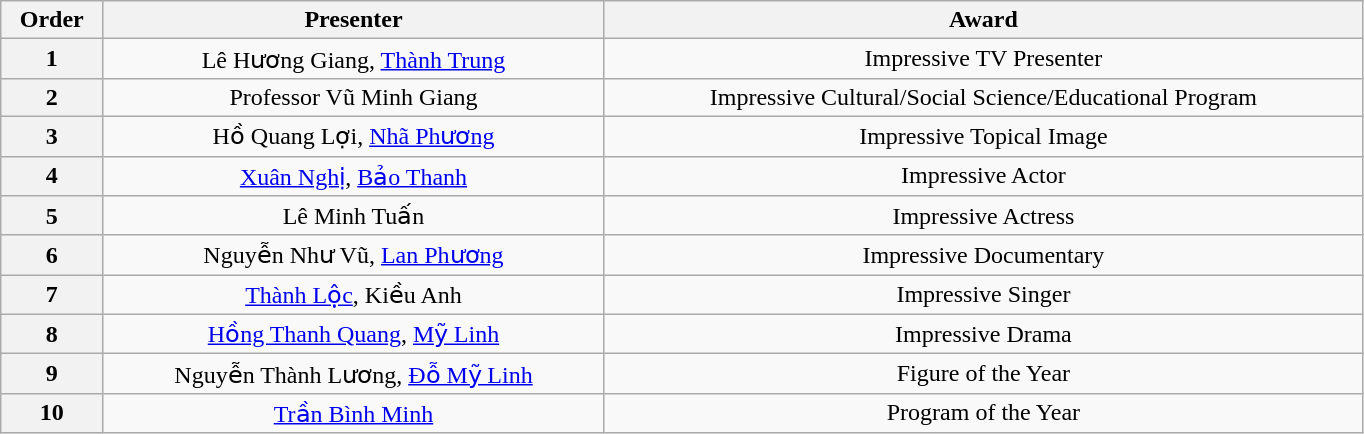<table class="wikitable" style="text-align:center; width:71.9%;">
<tr>
<th>Order</th>
<th>Presenter</th>
<th>Award</th>
</tr>
<tr>
<th>1</th>
<td>Lê Hương Giang, <a href='#'>Thành Trung</a></td>
<td>Impressive TV Presenter</td>
</tr>
<tr>
<th>2</th>
<td>Professor Vũ Minh Giang</td>
<td>Impressive Cultural/Social Science/Educational Program</td>
</tr>
<tr>
<th>3</th>
<td>Hồ Quang Lợi, <a href='#'>Nhã Phương</a></td>
<td>Impressive Topical Image</td>
</tr>
<tr>
<th>4</th>
<td><a href='#'>Xuân Nghị</a>, <a href='#'>Bảo Thanh</a></td>
<td>Impressive Actor</td>
</tr>
<tr>
<th>5</th>
<td>Lê Minh Tuấn</td>
<td>Impressive Actress</td>
</tr>
<tr>
<th>6</th>
<td>Nguyễn Như Vũ, <a href='#'>Lan Phương</a></td>
<td>Impressive Documentary</td>
</tr>
<tr>
<th>7</th>
<td><a href='#'>Thành Lộc</a>, Kiều Anh</td>
<td>Impressive Singer</td>
</tr>
<tr>
<th>8</th>
<td><a href='#'>Hồng Thanh Quang</a>, <a href='#'>Mỹ Linh</a></td>
<td>Impressive Drama</td>
</tr>
<tr>
<th>9</th>
<td>Nguyễn Thành Lương, <a href='#'>Đỗ Mỹ Linh</a></td>
<td>Figure of the Year</td>
</tr>
<tr>
<th>10</th>
<td><a href='#'>Trần Bình Minh</a></td>
<td>Program of the Year</td>
</tr>
</table>
